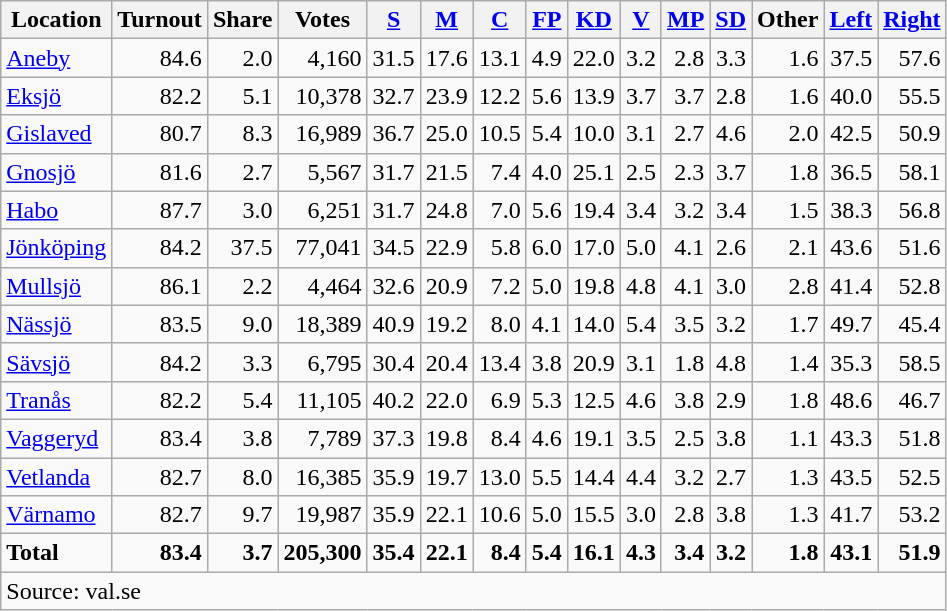<table class="wikitable sortable" style=text-align:right>
<tr>
<th>Location</th>
<th>Turnout</th>
<th>Share</th>
<th>Votes</th>
<th><a href='#'>S</a></th>
<th><a href='#'>M</a></th>
<th><a href='#'>C</a></th>
<th><a href='#'>FP</a></th>
<th><a href='#'>KD</a></th>
<th><a href='#'>V</a></th>
<th><a href='#'>MP</a></th>
<th><a href='#'>SD</a></th>
<th>Other</th>
<th><a href='#'>Left</a></th>
<th><a href='#'>Right</a></th>
</tr>
<tr>
<td align=left><a href='#'>Aneby</a></td>
<td>84.6</td>
<td>2.0</td>
<td>4,160</td>
<td>31.5</td>
<td>17.6</td>
<td>13.1</td>
<td>4.9</td>
<td>22.0</td>
<td>3.2</td>
<td>2.8</td>
<td>3.3</td>
<td>1.6</td>
<td>37.5</td>
<td>57.6</td>
</tr>
<tr>
<td align=left><a href='#'>Eksjö</a></td>
<td>82.2</td>
<td>5.1</td>
<td>10,378</td>
<td>32.7</td>
<td>23.9</td>
<td>12.2</td>
<td>5.6</td>
<td>13.9</td>
<td>3.7</td>
<td>3.7</td>
<td>2.8</td>
<td>1.6</td>
<td>40.0</td>
<td>55.5</td>
</tr>
<tr>
<td align=left><a href='#'>Gislaved</a></td>
<td>80.7</td>
<td>8.3</td>
<td>16,989</td>
<td>36.7</td>
<td>25.0</td>
<td>10.5</td>
<td>5.4</td>
<td>10.0</td>
<td>3.1</td>
<td>2.7</td>
<td>4.6</td>
<td>2.0</td>
<td>42.5</td>
<td>50.9</td>
</tr>
<tr>
<td align=left><a href='#'>Gnosjö</a></td>
<td>81.6</td>
<td>2.7</td>
<td>5,567</td>
<td>31.7</td>
<td>21.5</td>
<td>7.4</td>
<td>4.0</td>
<td>25.1</td>
<td>2.5</td>
<td>2.3</td>
<td>3.7</td>
<td>1.8</td>
<td>36.5</td>
<td>58.1</td>
</tr>
<tr>
<td align=left><a href='#'>Habo</a></td>
<td>87.7</td>
<td>3.0</td>
<td>6,251</td>
<td>31.7</td>
<td>24.8</td>
<td>7.0</td>
<td>5.6</td>
<td>19.4</td>
<td>3.4</td>
<td>3.2</td>
<td>3.4</td>
<td>1.5</td>
<td>38.3</td>
<td>56.8</td>
</tr>
<tr>
<td align=left><a href='#'>Jönköping</a></td>
<td>84.2</td>
<td>37.5</td>
<td>77,041</td>
<td>34.5</td>
<td>22.9</td>
<td>5.8</td>
<td>6.0</td>
<td>17.0</td>
<td>5.0</td>
<td>4.1</td>
<td>2.6</td>
<td>2.1</td>
<td>43.6</td>
<td>51.6</td>
</tr>
<tr>
<td align=left><a href='#'>Mullsjö</a></td>
<td>86.1</td>
<td>2.2</td>
<td>4,464</td>
<td>32.6</td>
<td>20.9</td>
<td>7.2</td>
<td>5.0</td>
<td>19.8</td>
<td>4.8</td>
<td>4.1</td>
<td>3.0</td>
<td>2.8</td>
<td>41.4</td>
<td>52.8</td>
</tr>
<tr>
<td align=left><a href='#'>Nässjö</a></td>
<td>83.5</td>
<td>9.0</td>
<td>18,389</td>
<td>40.9</td>
<td>19.2</td>
<td>8.0</td>
<td>4.1</td>
<td>14.0</td>
<td>5.4</td>
<td>3.5</td>
<td>3.2</td>
<td>1.7</td>
<td>49.7</td>
<td>45.4</td>
</tr>
<tr>
<td align=left><a href='#'>Sävsjö</a></td>
<td>84.2</td>
<td>3.3</td>
<td>6,795</td>
<td>30.4</td>
<td>20.4</td>
<td>13.4</td>
<td>3.8</td>
<td>20.9</td>
<td>3.1</td>
<td>1.8</td>
<td>4.8</td>
<td>1.4</td>
<td>35.3</td>
<td>58.5</td>
</tr>
<tr>
<td align=left><a href='#'>Tranås</a></td>
<td>82.2</td>
<td>5.4</td>
<td>11,105</td>
<td>40.2</td>
<td>22.0</td>
<td>6.9</td>
<td>5.3</td>
<td>12.5</td>
<td>4.6</td>
<td>3.8</td>
<td>2.9</td>
<td>1.8</td>
<td>48.6</td>
<td>46.7</td>
</tr>
<tr>
<td align=left><a href='#'>Vaggeryd</a></td>
<td>83.4</td>
<td>3.8</td>
<td>7,789</td>
<td>37.3</td>
<td>19.8</td>
<td>8.4</td>
<td>4.6</td>
<td>19.1</td>
<td>3.5</td>
<td>2.5</td>
<td>3.8</td>
<td>1.1</td>
<td>43.3</td>
<td>51.8</td>
</tr>
<tr>
<td align=left><a href='#'>Vetlanda</a></td>
<td>82.7</td>
<td>8.0</td>
<td>16,385</td>
<td>35.9</td>
<td>19.7</td>
<td>13.0</td>
<td>5.5</td>
<td>14.4</td>
<td>4.4</td>
<td>3.2</td>
<td>2.7</td>
<td>1.3</td>
<td>43.5</td>
<td>52.5</td>
</tr>
<tr>
<td align=left><a href='#'>Värnamo</a></td>
<td>82.7</td>
<td>9.7</td>
<td>19,987</td>
<td>35.9</td>
<td>22.1</td>
<td>10.6</td>
<td>5.0</td>
<td>15.5</td>
<td>3.0</td>
<td>2.8</td>
<td>3.8</td>
<td>1.3</td>
<td>41.7</td>
<td>53.2</td>
</tr>
<tr>
<td align=left><strong>Total</strong></td>
<td><strong>83.4</strong></td>
<td><strong>3.7</strong></td>
<td><strong>205,300</strong></td>
<td><strong>35.4</strong></td>
<td><strong>22.1</strong></td>
<td><strong>8.4</strong></td>
<td><strong>5.4</strong></td>
<td><strong>16.1</strong></td>
<td><strong>4.3</strong></td>
<td><strong>3.4</strong></td>
<td><strong>3.2</strong></td>
<td><strong>1.8</strong></td>
<td><strong>43.1</strong></td>
<td><strong>51.9</strong></td>
</tr>
<tr>
<td align=left colspan=15>Source: val.se </td>
</tr>
</table>
